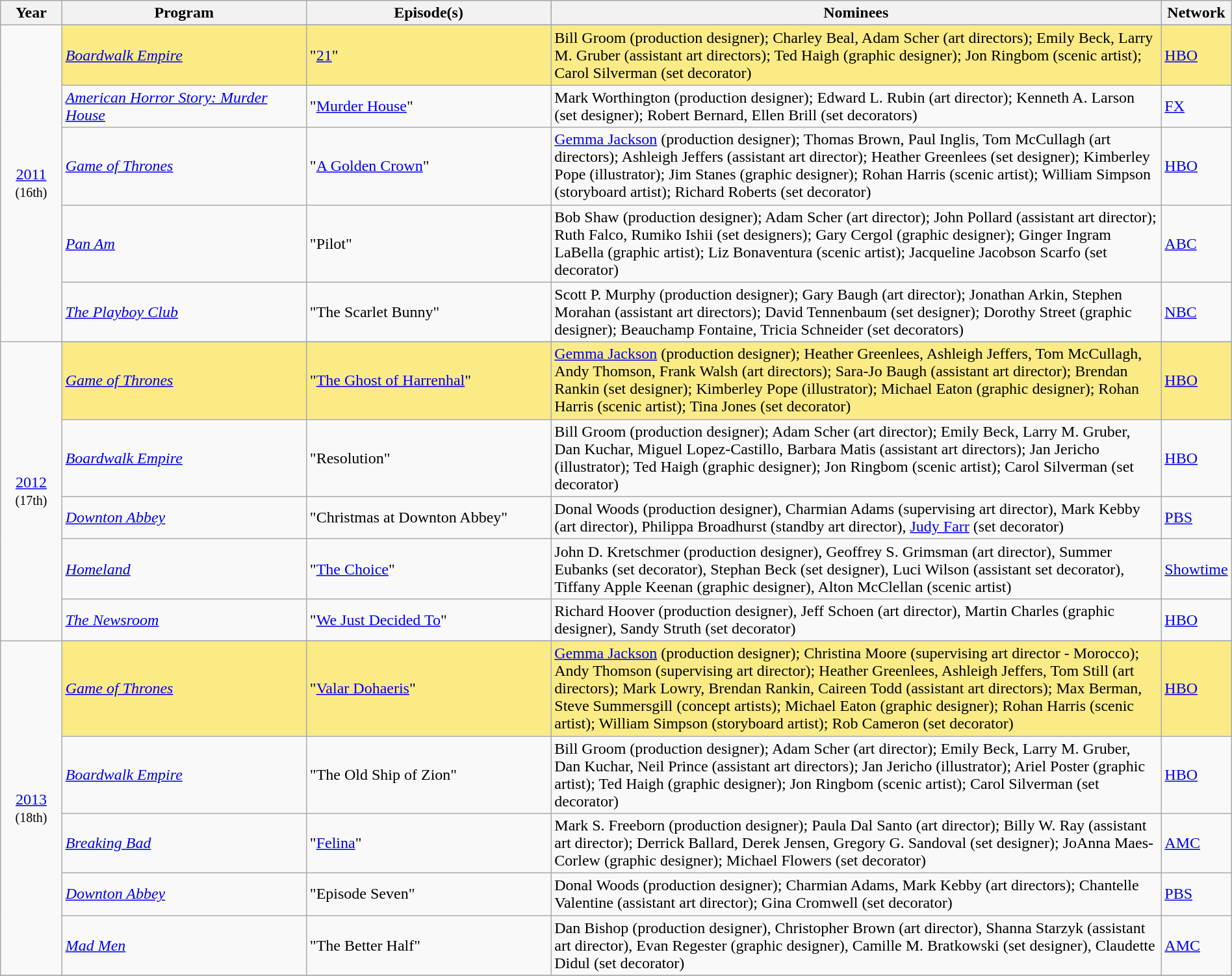<table class="wikitable" style="width:100%">
<tr bgcolor="#bebebe">
<th width="5%">Year</th>
<th width="20%">Program</th>
<th width="20%">Episode(s)</th>
<th width="50%">Nominees</th>
<th width="5%">Network</th>
</tr>
<tr>
<td rowspan=6 style="text-align:center"><a href='#'>2011</a><br><small>(16th)</small><br></td>
</tr>
<tr style="background:#FAEB86">
<td><em><a href='#'>Boardwalk Empire</a></em></td>
<td>"<a href='#'>21</a>"</td>
<td>Bill Groom (production designer); Charley Beal, Adam Scher (art directors); Emily Beck, Larry M. Gruber (assistant art directors); Ted Haigh (graphic designer); Jon Ringbom (scenic artist); Carol Silverman (set decorator)</td>
<td><a href='#'>HBO</a></td>
</tr>
<tr>
<td><em><a href='#'>American Horror Story: Murder House</a></em></td>
<td>"<a href='#'>Murder House</a>"</td>
<td>Mark Worthington (production designer); Edward L. Rubin (art director); Kenneth A. Larson (set designer); Robert Bernard, Ellen Brill (set decorators)</td>
<td><a href='#'>FX</a></td>
</tr>
<tr>
<td><em><a href='#'>Game of Thrones</a></em></td>
<td>"<a href='#'>A Golden Crown</a>"</td>
<td><a href='#'>Gemma Jackson</a> (production designer); Thomas Brown, Paul Inglis, Tom McCullagh (art directors); Ashleigh Jeffers (assistant art director); Heather Greenlees (set designer); Kimberley Pope (illustrator); Jim Stanes (graphic designer); Rohan Harris (scenic artist); William Simpson (storyboard artist); Richard Roberts (set decorator)</td>
<td><a href='#'>HBO</a></td>
</tr>
<tr>
<td><em><a href='#'>Pan Am</a></em></td>
<td>"Pilot"</td>
<td>Bob Shaw (production designer); Adam Scher (art director); John Pollard (assistant art director); Ruth Falco, Rumiko Ishii (set designers); Gary Cergol (graphic designer); Ginger Ingram LaBella (graphic artist); Liz Bonaventura (scenic artist); Jacqueline Jacobson Scarfo (set decorator)</td>
<td><a href='#'>ABC</a></td>
</tr>
<tr>
<td><em><a href='#'>The Playboy Club</a></em></td>
<td>"The Scarlet Bunny"</td>
<td>Scott P. Murphy (production designer); Gary Baugh (art director); Jonathan Arkin, Stephen Morahan (assistant art directors); David Tennenbaum (set designer); Dorothy Street (graphic designer); Beauchamp Fontaine, Tricia Schneider (set decorators)</td>
<td><a href='#'>NBC</a></td>
</tr>
<tr>
<td rowspan=6 style="text-align:center"><a href='#'>2012</a><br><small>(17th)</small><br></td>
</tr>
<tr style="background:#FAEB86">
<td><em><a href='#'>Game of Thrones</a></em></td>
<td>"<a href='#'>The Ghost of Harrenhal</a>"</td>
<td><a href='#'>Gemma Jackson</a> (production designer); Heather Greenlees, Ashleigh Jeffers, Tom McCullagh, Andy Thomson, Frank Walsh (art directors); Sara-Jo Baugh (assistant art director); Brendan Rankin (set designer); Kimberley Pope (illustrator); Michael Eaton (graphic designer); Rohan Harris (scenic artist); Tina Jones (set decorator)</td>
<td><a href='#'>HBO</a></td>
</tr>
<tr>
<td><em><a href='#'>Boardwalk Empire</a></em></td>
<td>"Resolution"</td>
<td>Bill Groom (production designer); Adam Scher (art director); Emily Beck, Larry M. Gruber, Dan Kuchar, Miguel Lopez-Castillo, Barbara Matis (assistant art directors); Jan Jericho (illustrator); Ted Haigh (graphic designer); Jon Ringbom (scenic artist); Carol Silverman (set decorator)</td>
<td><a href='#'>HBO</a></td>
</tr>
<tr>
<td><em><a href='#'>Downton Abbey</a></em></td>
<td>"Christmas at Downton Abbey"</td>
<td>Donal Woods (production designer), Charmian Adams (supervising art director), Mark Kebby (art director), Philippa Broadhurst (standby art director), <a href='#'>Judy Farr</a> (set decorator)</td>
<td><a href='#'>PBS</a></td>
</tr>
<tr>
<td><em><a href='#'>Homeland</a></em></td>
<td>"<a href='#'>The Choice</a>"</td>
<td>John D. Kretschmer (production designer), Geoffrey S. Grimsman (art director), Summer Eubanks (set decorator), Stephan Beck (set designer), Luci Wilson (assistant set decorator), Tiffany Apple Keenan (graphic designer), Alton McClellan (scenic artist)</td>
<td><a href='#'>Showtime</a></td>
</tr>
<tr>
<td><em><a href='#'>The Newsroom</a></em></td>
<td>"<a href='#'>We Just Decided To</a>"</td>
<td>Richard Hoover (production designer), Jeff Schoen (art director), Martin Charles (graphic designer), Sandy Struth (set decorator)</td>
<td><a href='#'>HBO</a></td>
</tr>
<tr>
<td rowspan=6 style="text-align:center"><a href='#'>2013</a><br><small>(18th)</small><br></td>
</tr>
<tr style="background:#FAEB86">
<td><em><a href='#'>Game of Thrones</a></em></td>
<td>"<a href='#'>Valar Dohaeris</a>"</td>
<td><a href='#'>Gemma Jackson</a> (production designer); Christina Moore (supervising art director - Morocco); Andy Thomson (supervising art director); Heather Greenlees, Ashleigh Jeffers, Tom Still (art directors); Mark Lowry, Brendan Rankin, Caireen Todd (assistant art directors); Max Berman, Steve Summersgill (concept artists); Michael Eaton (graphic designer); Rohan Harris (scenic artist); William Simpson (storyboard artist); Rob Cameron (set decorator)</td>
<td><a href='#'>HBO</a></td>
</tr>
<tr>
<td><em><a href='#'>Boardwalk Empire</a></em></td>
<td>"The Old Ship of Zion"</td>
<td>Bill Groom (production designer); Adam Scher (art director); Emily Beck, Larry M. Gruber, Dan Kuchar, Neil Prince (assistant art directors); Jan Jericho (illustrator); Ariel Poster (graphic artist); Ted Haigh (graphic designer); Jon Ringbom (scenic artist); Carol Silverman (set decorator)</td>
<td><a href='#'>HBO</a></td>
</tr>
<tr>
<td><em><a href='#'>Breaking Bad</a></em></td>
<td>"<a href='#'>Felina</a>"</td>
<td>Mark S. Freeborn (production designer); Paula Dal Santo (art director); Billy W. Ray (assistant art director); Derrick Ballard, Derek Jensen, Gregory G. Sandoval (set designer); JoAnna Maes-Corlew (graphic designer); Michael Flowers (set decorator)</td>
<td><a href='#'>AMC</a></td>
</tr>
<tr>
<td><em><a href='#'>Downton Abbey</a></em></td>
<td>"Episode Seven"</td>
<td>Donal Woods (production designer); Charmian Adams, Mark Kebby (art directors); Chantelle Valentine (assistant art director); Gina Cromwell (set decorator)</td>
<td><a href='#'>PBS</a></td>
</tr>
<tr>
<td><em><a href='#'>Mad Men</a></em></td>
<td>"The Better Half"</td>
<td>Dan Bishop (production designer), Christopher Brown (art director), Shanna Starzyk (assistant art director), Evan Regester (graphic designer), Camille M. Bratkowski (set designer), Claudette Didul (set decorator)</td>
<td><a href='#'>AMC</a></td>
</tr>
<tr>
</tr>
</table>
